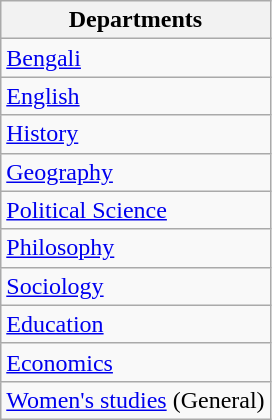<table class="wikitable sortable">
<tr>
<th>Departments</th>
</tr>
<tr>
<td><a href='#'>Bengali</a></td>
</tr>
<tr>
<td><a href='#'>English</a></td>
</tr>
<tr>
<td><a href='#'>History</a></td>
</tr>
<tr>
<td><a href='#'>Geography</a></td>
</tr>
<tr>
<td><a href='#'>Political Science</a></td>
</tr>
<tr>
<td><a href='#'>Philosophy</a></td>
</tr>
<tr>
<td><a href='#'>Sociology</a></td>
</tr>
<tr>
<td><a href='#'>Education</a></td>
</tr>
<tr>
<td><a href='#'>Economics</a></td>
</tr>
<tr>
<td><a href='#'>Women's studies</a> (General)</td>
</tr>
</table>
